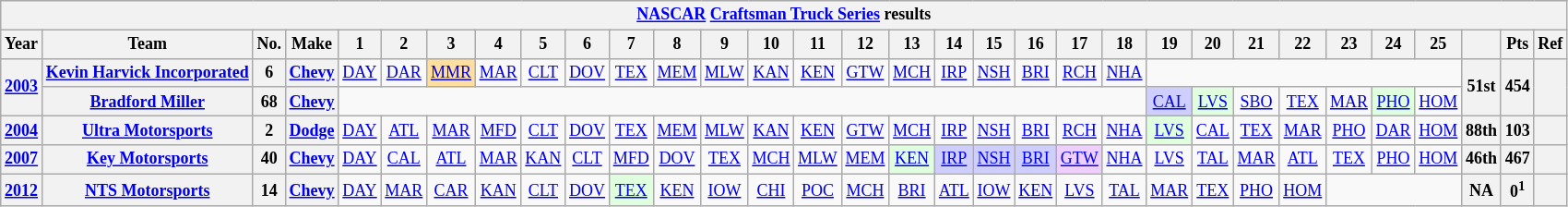<table class="wikitable" style="text-align:center; font-size:75%">
<tr>
<th colspan=45><a href='#'>NASCAR</a> <a href='#'>Craftsman Truck Series</a> results</th>
</tr>
<tr>
<th>Year</th>
<th>Team</th>
<th>No.</th>
<th>Make</th>
<th>1</th>
<th>2</th>
<th>3</th>
<th>4</th>
<th>5</th>
<th>6</th>
<th>7</th>
<th>8</th>
<th>9</th>
<th>10</th>
<th>11</th>
<th>12</th>
<th>13</th>
<th>14</th>
<th>15</th>
<th>16</th>
<th>17</th>
<th>18</th>
<th>19</th>
<th>20</th>
<th>21</th>
<th>22</th>
<th>23</th>
<th>24</th>
<th>25</th>
<th></th>
<th>Pts</th>
<th>Ref</th>
</tr>
<tr>
<th rowspan=2><a href='#'>2003</a></th>
<th><a href='#'>Kevin Harvick Incorporated</a></th>
<th>6</th>
<th><a href='#'>Chevy</a></th>
<td><a href='#'>DAY</a></td>
<td><a href='#'>DAR</a></td>
<td style="background:#FFDF9F;"><a href='#'>MMR</a><br></td>
<td><a href='#'>MAR</a></td>
<td><a href='#'>CLT</a></td>
<td><a href='#'>DOV</a></td>
<td><a href='#'>TEX</a></td>
<td><a href='#'>MEM</a></td>
<td><a href='#'>MLW</a></td>
<td><a href='#'>KAN</a></td>
<td><a href='#'>KEN</a></td>
<td><a href='#'>GTW</a></td>
<td><a href='#'>MCH</a></td>
<td><a href='#'>IRP</a></td>
<td><a href='#'>NSH</a></td>
<td><a href='#'>BRI</a></td>
<td><a href='#'>RCH</a></td>
<td><a href='#'>NHA</a></td>
<td colspan=7></td>
<th rowspan=2>51st</th>
<th rowspan=2>454</th>
<th rowspan=2></th>
</tr>
<tr>
<th><a href='#'>Bradford Miller</a></th>
<th>68</th>
<th><a href='#'>Chevy</a></th>
<td colspan=18></td>
<td style="background:#CFCFFF;"><a href='#'>CAL</a><br></td>
<td style="background:#DFFFDF;"><a href='#'>LVS</a><br></td>
<td><a href='#'>SBO</a></td>
<td><a href='#'>TEX</a></td>
<td><a href='#'>MAR</a></td>
<td style="background:#DFFFDF;"><a href='#'>PHO</a><br></td>
<td><a href='#'>HOM</a></td>
</tr>
<tr>
<th><a href='#'>2004</a></th>
<th><a href='#'>Ultra Motorsports</a></th>
<th>2</th>
<th><a href='#'>Dodge</a></th>
<td><a href='#'>DAY</a></td>
<td><a href='#'>ATL</a></td>
<td><a href='#'>MAR</a></td>
<td><a href='#'>MFD</a></td>
<td><a href='#'>CLT</a></td>
<td><a href='#'>DOV</a></td>
<td><a href='#'>TEX</a></td>
<td><a href='#'>MEM</a></td>
<td><a href='#'>MLW</a></td>
<td><a href='#'>KAN</a></td>
<td><a href='#'>KEN</a></td>
<td><a href='#'>GTW</a></td>
<td><a href='#'>MCH</a></td>
<td><a href='#'>IRP</a></td>
<td><a href='#'>NSH</a></td>
<td><a href='#'>BRI</a></td>
<td><a href='#'>RCH</a></td>
<td><a href='#'>NHA</a></td>
<td style="background:#DFFFDF;"><a href='#'>LVS</a><br></td>
<td><a href='#'>CAL</a></td>
<td><a href='#'>TEX</a></td>
<td><a href='#'>MAR</a></td>
<td><a href='#'>PHO</a></td>
<td><a href='#'>DAR</a></td>
<td><a href='#'>HOM</a></td>
<th>88th</th>
<th>103</th>
<th></th>
</tr>
<tr>
<th><a href='#'>2007</a></th>
<th><a href='#'>Key Motorsports</a></th>
<th>40</th>
<th><a href='#'>Chevy</a></th>
<td><a href='#'>DAY</a></td>
<td><a href='#'>CAL</a></td>
<td><a href='#'>ATL</a></td>
<td><a href='#'>MAR</a></td>
<td><a href='#'>KAN</a></td>
<td><a href='#'>CLT</a></td>
<td><a href='#'>MFD</a></td>
<td><a href='#'>DOV</a></td>
<td><a href='#'>TEX</a></td>
<td><a href='#'>MCH</a></td>
<td><a href='#'>MLW</a></td>
<td><a href='#'>MEM</a></td>
<td style="background:#DFFFDF;"><a href='#'>KEN</a><br></td>
<td style="background:#CFCFFF;"><a href='#'>IRP</a><br></td>
<td style="background:#CFCFFF;"><a href='#'>NSH</a><br></td>
<td style="background:#CFCFFF;"><a href='#'>BRI</a><br></td>
<td style="background:#EFCFFF;"><a href='#'>GTW</a><br></td>
<td><a href='#'>NHA</a></td>
<td><a href='#'>LVS</a></td>
<td><a href='#'>TAL</a></td>
<td><a href='#'>MAR</a></td>
<td><a href='#'>ATL</a></td>
<td><a href='#'>TEX</a></td>
<td><a href='#'>PHO</a></td>
<td><a href='#'>HOM</a></td>
<th>46th</th>
<th>467</th>
<th></th>
</tr>
<tr>
<th><a href='#'>2012</a></th>
<th><a href='#'>NTS Motorsports</a></th>
<th>14</th>
<th><a href='#'>Chevy</a></th>
<td><a href='#'>DAY</a></td>
<td><a href='#'>MAR</a></td>
<td><a href='#'>CAR</a></td>
<td><a href='#'>KAN</a></td>
<td><a href='#'>CLT</a></td>
<td><a href='#'>DOV</a></td>
<td style="background:#DFFFDF;"><a href='#'>TEX</a><br></td>
<td><a href='#'>KEN</a></td>
<td><a href='#'>IOW</a></td>
<td><a href='#'>CHI</a></td>
<td><a href='#'>POC</a></td>
<td><a href='#'>MCH</a></td>
<td><a href='#'>BRI</a></td>
<td><a href='#'>ATL</a></td>
<td><a href='#'>IOW</a></td>
<td><a href='#'>KEN</a></td>
<td><a href='#'>LVS</a></td>
<td><a href='#'>TAL</a></td>
<td><a href='#'>MAR</a></td>
<td><a href='#'>TEX</a></td>
<td><a href='#'>PHO</a></td>
<td><a href='#'>HOM</a></td>
<td colspan=3></td>
<th>NA</th>
<th>0<sup>1</sup></th>
<th></th>
</tr>
</table>
